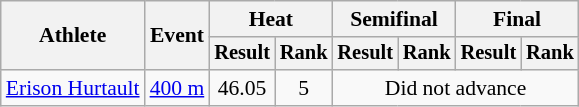<table class="wikitable" style="font-size:90%">
<tr>
<th rowspan="2">Athlete</th>
<th rowspan="2">Event</th>
<th colspan="2">Heat</th>
<th colspan="2">Semifinal</th>
<th colspan="2">Final</th>
</tr>
<tr style="font-size:95%">
<th>Result</th>
<th>Rank</th>
<th>Result</th>
<th>Rank</th>
<th>Result</th>
<th>Rank</th>
</tr>
<tr align=center>
<td align=left><a href='#'>Erison Hurtault</a></td>
<td align=left><a href='#'>400 m</a></td>
<td>46.05</td>
<td>5</td>
<td colspan="4" align=center>Did not advance</td>
</tr>
</table>
